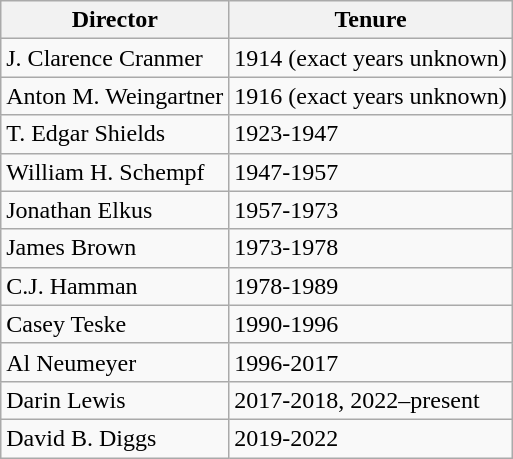<table class="wikitable">
<tr>
<th>Director</th>
<th>Tenure</th>
</tr>
<tr>
<td>J. Clarence Cranmer</td>
<td>1914 (exact years unknown)</td>
</tr>
<tr>
<td>Anton M. Weingartner</td>
<td>1916 (exact years unknown)</td>
</tr>
<tr>
<td>T. Edgar Shields</td>
<td>1923-1947</td>
</tr>
<tr>
<td>William H. Schempf</td>
<td>1947-1957</td>
</tr>
<tr>
<td>Jonathan Elkus</td>
<td>1957-1973</td>
</tr>
<tr>
<td>James Brown</td>
<td>1973-1978</td>
</tr>
<tr>
<td>C.J. Hamman</td>
<td>1978-1989</td>
</tr>
<tr>
<td>Casey Teske</td>
<td>1990-1996</td>
</tr>
<tr>
<td>Al Neumeyer</td>
<td>1996-2017</td>
</tr>
<tr>
<td>Darin Lewis</td>
<td>2017-2018, 2022–present</td>
</tr>
<tr>
<td>David B. Diggs</td>
<td>2019-2022</td>
</tr>
</table>
